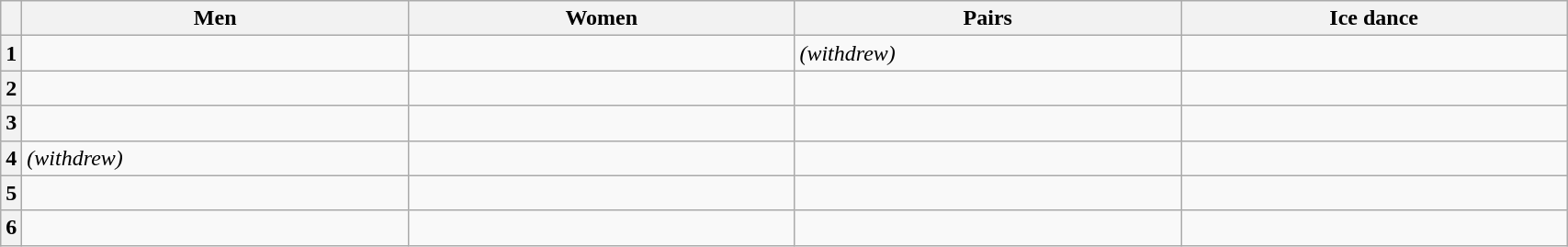<table class="wikitable unsortable" style="text-align:left; width:90%">
<tr>
<th scope="col"></th>
<th scope="col" style="width:25%">Men</th>
<th scope="col" style="width:25%">Women</th>
<th scope="col" style="width:25%">Pairs</th>
<th scope="col" style="width:25%">Ice dance</th>
</tr>
<tr>
<th scope="row">1</th>
<td></td>
<td></td>
<td><s></s> <em>(withdrew)</em></td>
<td></td>
</tr>
<tr>
<th scope="row">2</th>
<td></td>
<td></td>
<td></td>
<td></td>
</tr>
<tr>
<th scope="row">3</th>
<td></td>
<td></td>
<td></td>
<td></td>
</tr>
<tr>
<th scope="row">4</th>
<td><s></s> <em>(withdrew)</em></td>
<td></td>
<td></td>
<td></td>
</tr>
<tr>
<th scope="row">5</th>
<td></td>
<td></td>
<td></td>
<td></td>
</tr>
<tr>
<th scope="row">6</th>
<td></td>
<td></td>
<td></td>
<td></td>
</tr>
</table>
